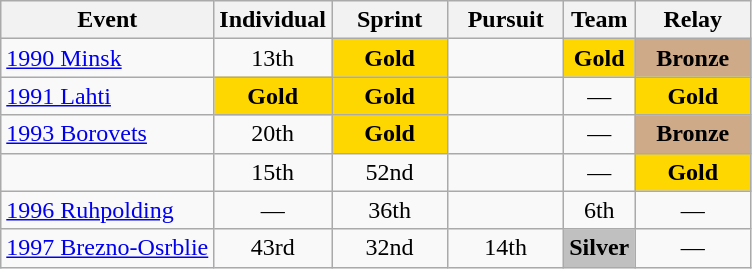<table class="wikitable" style="text-align: center;">
<tr ">
<th>Event</th>
<th style="width:70px;">Individual</th>
<th style="width:70px;">Sprint</th>
<th style="width:70px;">Pursuit</th>
<th>Team</th>
<th style="width:70px;">Relay</th>
</tr>
<tr>
<td align=left> <a href='#'>1990 Minsk</a></td>
<td>13th</td>
<td style="background:gold;"><strong>Gold</strong></td>
<td></td>
<td style="background:gold;"><strong>Gold</strong></td>
<td style="background:#cfaa88;"><strong>Bronze</strong></td>
</tr>
<tr>
<td align=left> <a href='#'>1991 Lahti</a></td>
<td style="background:gold;"><strong>Gold</strong></td>
<td style="background:gold;"><strong>Gold</strong></td>
<td></td>
<td>—</td>
<td style="background:gold;"><strong>Gold</strong></td>
</tr>
<tr>
<td align=left> <a href='#'>1993 Borovets</a></td>
<td>20th</td>
<td style="background:gold;"><strong>Gold</strong></td>
<td></td>
<td>—</td>
<td style="background:#cfaa88;"><strong>Bronze</strong></td>
</tr>
<tr>
<td align=left></td>
<td>15th</td>
<td>52nd</td>
<td></td>
<td>—</td>
<td style="background:gold;"><strong>Gold</strong></td>
</tr>
<tr>
<td align=left> <a href='#'>1996 Ruhpolding</a></td>
<td>—</td>
<td>36th</td>
<td></td>
<td>6th</td>
<td>—</td>
</tr>
<tr>
<td align=left> <a href='#'>1997 Brezno-Osrblie</a></td>
<td>43rd</td>
<td>32nd</td>
<td>14th</td>
<td style="background:silver;"><strong>Silver</strong></td>
<td>—</td>
</tr>
</table>
